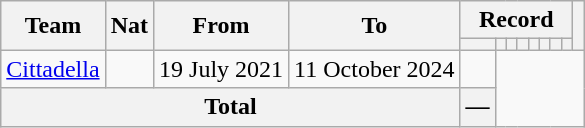<table class="wikitable" style="text-align: center">
<tr>
<th rowspan="2">Team</th>
<th rowspan="2">Nat</th>
<th rowspan="2">From</th>
<th rowspan="2">To</th>
<th colspan="8">Record</th>
<th rowspan=2></th>
</tr>
<tr>
<th></th>
<th></th>
<th></th>
<th></th>
<th></th>
<th></th>
<th></th>
<th></th>
</tr>
<tr>
<td align="left"><a href='#'>Cittadella</a></td>
<td></td>
<td align=left>19 July 2021</td>
<td align=left>11 October 2024<br></td>
<td></td>
</tr>
<tr>
<th colspan=4>Total<br></th>
<th>—</th>
</tr>
</table>
